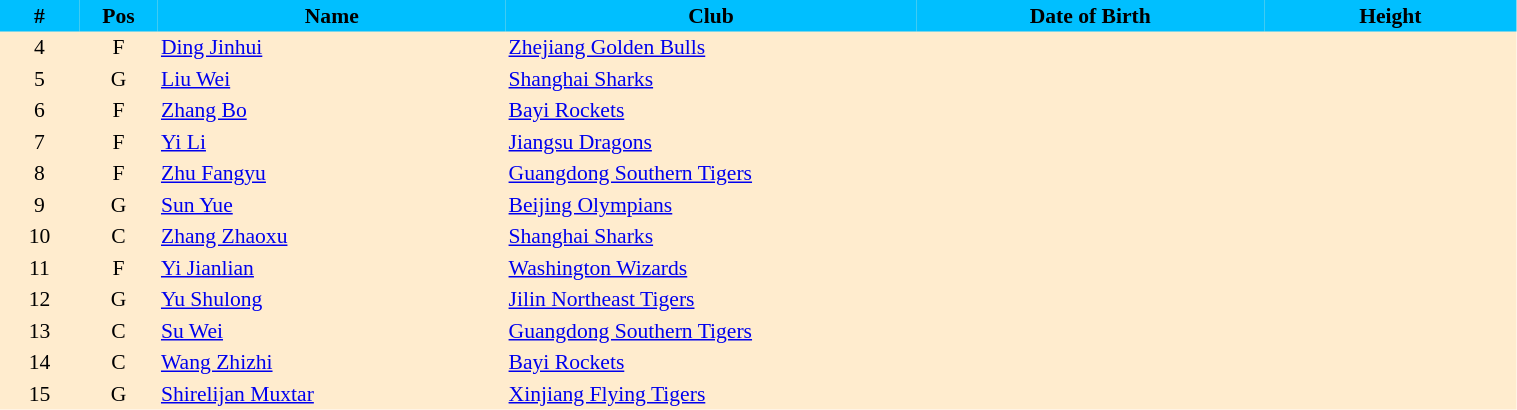<table border=0 cellpadding=2 cellspacing=0  |- bgcolor=#FFECCE style="text-align:center; font-size:90%;" width=80%>
<tr bgcolor=#00BFFF>
<th width=5%>#</th>
<th width=5%>Pos</th>
<th width=22%>Name</th>
<th width=26%>Club</th>
<th width=22%>Date of Birth</th>
<th width=16%>Height</th>
</tr>
<tr>
<td>4</td>
<td>F</td>
<td align=left><a href='#'>Ding Jinhui</a></td>
<td align=left> <a href='#'>Zhejiang Golden Bulls</a></td>
<td align=left></td>
<td></td>
</tr>
<tr>
<td>5</td>
<td>G</td>
<td align=left><a href='#'>Liu Wei</a></td>
<td align=left> <a href='#'>Shanghai Sharks</a></td>
<td align=left></td>
<td></td>
</tr>
<tr>
<td>6</td>
<td>F</td>
<td align=left><a href='#'>Zhang Bo</a></td>
<td align=left> <a href='#'>Bayi Rockets</a></td>
<td align=left></td>
<td></td>
</tr>
<tr>
<td>7</td>
<td>F</td>
<td align=left><a href='#'>Yi Li</a></td>
<td align=left> <a href='#'>Jiangsu Dragons</a></td>
<td align=left></td>
<td></td>
</tr>
<tr>
<td>8</td>
<td>F</td>
<td align=left><a href='#'>Zhu Fangyu</a></td>
<td align=left> <a href='#'>Guangdong Southern Tigers</a></td>
<td align=left></td>
<td></td>
</tr>
<tr>
<td>9</td>
<td>G</td>
<td align=left><a href='#'>Sun Yue</a></td>
<td align=left> <a href='#'>Beijing Olympians</a></td>
<td align=left></td>
<td></td>
</tr>
<tr>
<td>10</td>
<td>C</td>
<td align=left><a href='#'>Zhang Zhaoxu</a></td>
<td align=left> <a href='#'>Shanghai Sharks</a></td>
<td align=left></td>
<td></td>
</tr>
<tr>
<td>11</td>
<td>F</td>
<td align=left><a href='#'>Yi Jianlian</a></td>
<td align=left> <a href='#'>Washington Wizards</a></td>
<td align=left></td>
<td></td>
</tr>
<tr>
<td>12</td>
<td>G</td>
<td align=left><a href='#'>Yu Shulong</a></td>
<td align=left> <a href='#'>Jilin Northeast Tigers</a></td>
<td align=left></td>
<td></td>
</tr>
<tr>
<td>13</td>
<td>C</td>
<td align=left><a href='#'>Su Wei</a></td>
<td align=left> <a href='#'>Guangdong Southern Tigers</a></td>
<td align=left></td>
<td></td>
</tr>
<tr>
<td>14</td>
<td>C</td>
<td align=left><a href='#'>Wang Zhizhi</a></td>
<td align=left> <a href='#'>Bayi Rockets</a></td>
<td align=left></td>
<td></td>
</tr>
<tr>
<td>15</td>
<td>G</td>
<td align=left><a href='#'>Shirelijan Muxtar</a></td>
<td align=left> <a href='#'>Xinjiang Flying Tigers</a></td>
<td align=left></td>
<td></td>
</tr>
</table>
